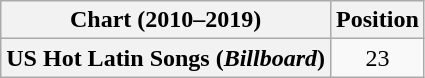<table class="wikitable plainrowheaders" style="text-align:center">
<tr>
<th scope="col">Chart (2010–2019)</th>
<th scope="col">Position</th>
</tr>
<tr>
<th scope="row">US Hot Latin Songs (<em>Billboard</em>)</th>
<td>23</td>
</tr>
</table>
